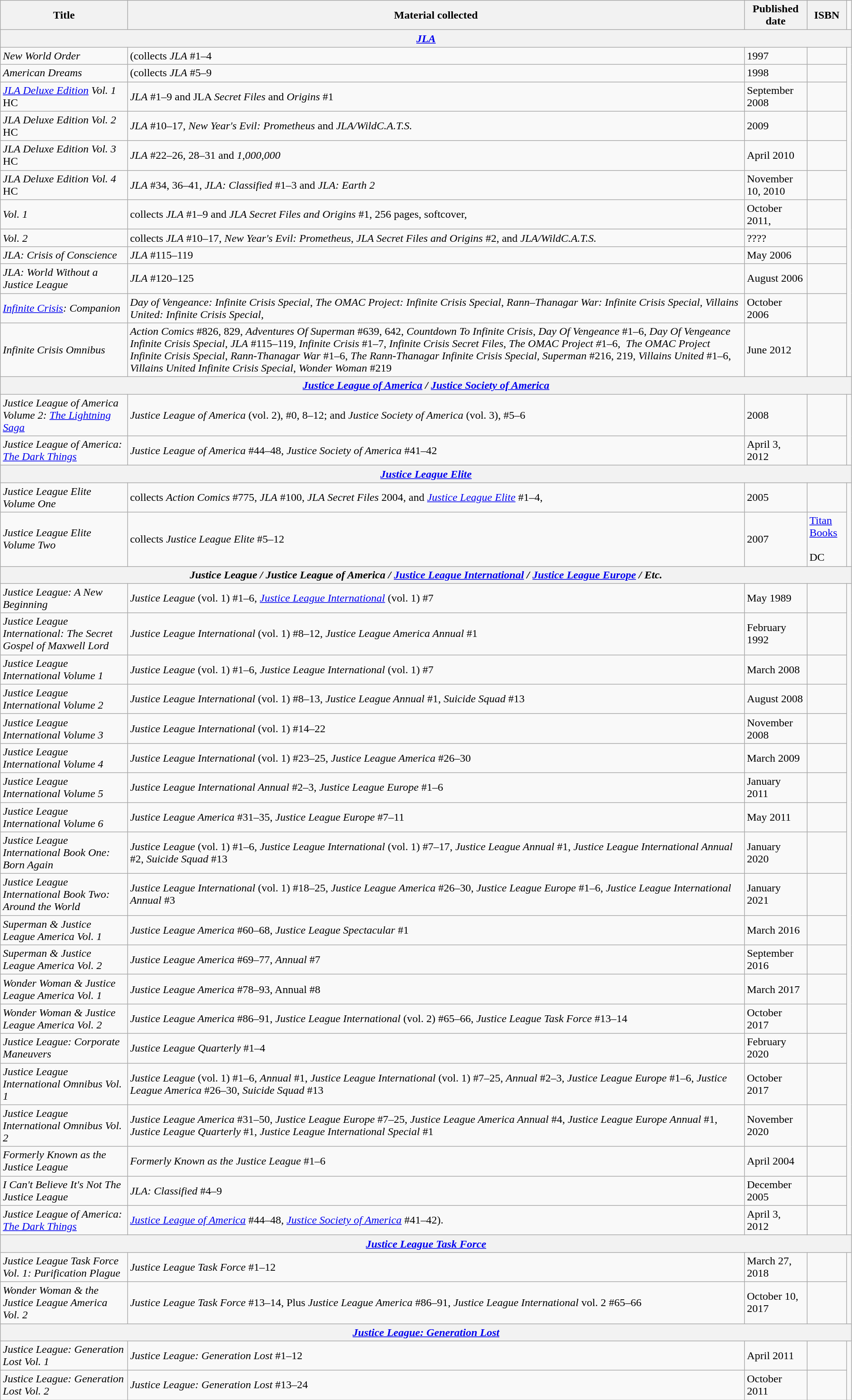<table class="wikitable sortable collapsible collapsed sortable" width=99%>
<tr>
<th>Title</th>
<th>Material collected</th>
<th>Published date</th>
<th>ISBN</th>
<td></td>
</tr>
<tr>
<th colspan="6"><em><a href='#'>JLA</a></em></th>
</tr>
<tr>
<td><em>New World Order</em></td>
<td>(collects <em>JLA</em> #1–4</td>
<td>1997</td>
<td><br></td>
</tr>
<tr>
<td><em>American Dreams</em></td>
<td>(collects <em>JLA</em> #5–9</td>
<td>1998</td>
<td><br></td>
</tr>
<tr>
<td><em><a href='#'>JLA Deluxe Edition</a> Vol. 1</em> HC</td>
<td><em>JLA</em> #1–9 and JLA <em>Secret Files</em> and <em>Origins</em> #1</td>
<td>September 2008</td>
<td><br></td>
</tr>
<tr>
<td><em>JLA Deluxe Edition Vol. 2</em> HC</td>
<td><em>JLA</em> #10–17, <em>New Year's Evil: Prometheus</em> and <em>JLA/WildC.A.T.S.</em></td>
<td>2009</td>
<td><br></td>
</tr>
<tr>
<td><em>JLA Deluxe Edition Vol. 3</em> HC</td>
<td><em>JLA</em> #22–26, 28–31 and <em>1,000,000</em></td>
<td>April 2010</td>
<td></td>
</tr>
<tr>
<td><em>JLA Deluxe Edition Vol. 4</em> HC</td>
<td><em>JLA</em> #34, 36–41, <em>JLA: Classified</em> #1–3 and <em>JLA: Earth 2</em></td>
<td>November 10, 2010</td>
<td></td>
</tr>
<tr>
<td><em>Vol. 1</em></td>
<td>collects <em>JLA</em> #1–9 and <em>JLA Secret Files and Origins</em> #1, 256 pages, softcover,</td>
<td>October 2011,</td>
<td></td>
</tr>
<tr>
<td><em>Vol. 2</em></td>
<td>collects <em>JLA</em> #10–17, <em>New Year's Evil: Prometheus</em>, <em>JLA Secret Files and Origins</em> #2, and <em>JLA/WildC.A.T.S.</em></td>
<td>????</td>
<td></td>
</tr>
<tr>
<td><em>JLA: Crisis of Conscience</em></td>
<td><em>JLA</em> #115–119</td>
<td>May 2006</td>
<td></td>
</tr>
<tr>
<td><em>JLA: World Without a Justice League</em></td>
<td><em>JLA</em> #120–125</td>
<td>August 2006</td>
<td></td>
</tr>
<tr>
<td><em><a href='#'>Infinite Crisis</a>: Companion</em></td>
<td><em>Day of Vengeance: Infinite Crisis Special</em>, <em>The OMAC Project: Infinite Crisis Special</em>, <em>Rann–Thanagar War: Infinite Crisis Special,</em> <em>Villains United: Infinite Crisis Special</em>,</td>
<td>October 2006</td>
<td></td>
</tr>
<tr>
<td><em>Infinite Crisis Omnibus</em></td>
<td><em>Action Comics</em> #826, 829, <em>Adventures Of Superman</em> #639, 642, <em>Countdown To Infinite Crisis</em>, <em>Day Of Vengeance</em> #1–6, <em>Day Of Vengeance Infinite Crisis Special</em>, <em>JLA</em> #115–119<em>, Infinite Crisis</em> #1–7, <em>Infinite Crisis Secret Files</em>, <em>The OMAC Project #</em>1–6,  <em>The OMAC Project Infinite Crisis Special</em>, <em>Rann-Thanagar War</em> #1–6, <em>The Rann-Thanagar Infinite Crisis Special,</em> <em>Superman</em> #216, 219, <em>Villains United</em> #1–6, <em>Villains United Infinite Crisis Special</em>, <em>Wonder Woman</em> #219</td>
<td>June 2012</td>
<td></td>
</tr>
<tr>
<th colspan="6"><em><a href='#'>Justice League of America</a> / <a href='#'>Justice Society of America</a></em></th>
</tr>
<tr>
<td><em>Justice League of America Volume 2: <a href='#'>The Lightning Saga</a></em></td>
<td><em>Justice League of America</em> (vol. 2), #0, 8–12; and <em>Justice Society of America</em> (vol. 3), #5–6</td>
<td>2008</td>
<td></td>
</tr>
<tr>
<td><em>Justice League of America: <a href='#'>The Dark Things</a></em></td>
<td><em>Justice League of America</em> #44–48, <em>Justice Society of America</em> #41–42</td>
<td>April 3, 2012</td>
<td></td>
</tr>
<tr>
<th colspan="6"><em><a href='#'>Justice League Elite</a></em></th>
</tr>
<tr>
<td><em>Justice League Elite Volume One</em></td>
<td>collects <em>Action Comics</em> #775, <em>JLA</em> #100, <em>JLA Secret Files</em> 2004, and <em><a href='#'>Justice League Elite</a></em> #1–4,</td>
<td>2005</td>
<td><br></td>
</tr>
<tr>
<td><em>Justice League Elite Volume Two</em></td>
<td>collects <em>Justice League Elite</em> #5–12</td>
<td>2007</td>
<td><a href='#'>Titan Books</a><br> <br>DC<br></td>
</tr>
<tr>
<th colspan="6"><em>Justice League / Justice League of America / <a href='#'>Justice League International</a> / <a href='#'>Justice League Europe</a> / Etc.</em></th>
</tr>
<tr>
<td><em>Justice League: A New Beginning</em></td>
<td><em>Justice League</em> (vol. 1) #1–6,  <em><a href='#'>Justice League International</a></em> (vol. 1) #7</td>
<td>May 1989</td>
<td></td>
</tr>
<tr>
<td><em>Justice League International: The Secret Gospel of Maxwell Lord</em></td>
<td><em>Justice League International</em> (vol. 1) #8–12, <em>Justice League America Annual</em> #1</td>
<td>February 1992</td>
<td></td>
</tr>
<tr>
<td><em>Justice League International Volume 1</em></td>
<td><em>Justice League</em> (vol. 1) #1–6, <em>Justice League International</em> (vol. 1) #7</td>
<td>March 2008</td>
<td></td>
</tr>
<tr>
<td><em>Justice League International Volume 2</em></td>
<td><em>Justice League International</em> (vol. 1) #8–13, <em>Justice League Annual</em> #1, <em>Suicide Squad</em> #13</td>
<td>August 2008</td>
<td></td>
</tr>
<tr>
<td><em>Justice League International Volume 3</em></td>
<td><em>Justice League International</em> (vol. 1) #14–22</td>
<td>November 2008</td>
<td></td>
</tr>
<tr>
<td><em>Justice League International Volume 4</em></td>
<td><em>Justice League International</em> (vol. 1) #23–25, <em>Justice League America</em> #26–30</td>
<td>March 2009</td>
<td></td>
</tr>
<tr>
<td><em>Justice League International Volume 5</em></td>
<td><em>Justice League International Annual</em> #2–3, <em>Justice League Europe</em> #1–6</td>
<td>January 2011</td>
<td></td>
</tr>
<tr>
<td><em>Justice League International Volume 6</em></td>
<td><em>Justice League America</em> #31–35, <em>Justice League Europe</em> #7–11</td>
<td>May 2011</td>
<td></td>
</tr>
<tr>
<td><em>Justice League International Book One: Born Again</em></td>
<td><em>Justice League</em> (vol. 1) #1–6, <em>Justice League International</em> (vol. 1) #7–17, <em>Justice League Annual</em> #1, <em>Justice League International Annual</em> #2, <em>Suicide Squad</em> #13</td>
<td>January 2020</td>
<td></td>
</tr>
<tr>
<td><em>Justice League International Book Two: Around the World</em></td>
<td><em>Justice League International</em> (vol. 1) #18–25, <em>Justice League</em> <em>America</em> #26–30, <em>Justice League Europe</em> #1–6, <em>Justice League International Annual</em> #3</td>
<td>January 2021</td>
<td></td>
</tr>
<tr>
<td><em>Superman & Justice League America Vol. 1</em></td>
<td><em>Justice League America</em> #60–68, <em>Justice League Spectacular</em> #1</td>
<td>March 2016</td>
<td></td>
</tr>
<tr>
<td><em>Superman & Justice League America Vol. 2</em></td>
<td><em>Justice League America</em> #69–77, <em>Annual</em> #7</td>
<td>September 2016</td>
<td></td>
</tr>
<tr>
<td><em>Wonder Woman & Justice League America Vol. 1</em></td>
<td><em>Justice League America</em> #78–93, Annual #8</td>
<td>March 2017</td>
<td></td>
</tr>
<tr>
<td><em>Wonder Woman & Justice League America Vol. 2</em></td>
<td><em>Justice League America</em> #86–91, <em>Justice League International</em> (vol. 2) #65–66, <em>Justice League Task Force</em> #13–14</td>
<td>October 2017</td>
<td></td>
</tr>
<tr>
<td><em>Justice League: Corporate Maneuvers</em></td>
<td><em>Justice League Quarterly</em> #1–4</td>
<td>February 2020</td>
<td></td>
</tr>
<tr>
<td><em>Justice League International Omnibus Vol. 1</em></td>
<td><em>Justice League</em> (vol. 1) #1–6, <em>Annual</em> #1, <em>Justice League International</em> (vol. 1) #7–25, <em>Annual</em> #2–3, <em>Justice League Europe</em> #1–6, <em>Justice League America</em> #26–30, <em>Suicide Squad</em> #13</td>
<td>October 2017</td>
<td></td>
</tr>
<tr>
<td><em>Justice League International Omnibus Vol. 2</em></td>
<td><em>Justice League America</em> #31–50, <em>Justice League Europe</em> #7–25, <em>Justice League America Annual</em> #4, <em>Justice League Europe Annual</em> #1, <em>Justice League Quarterly</em> #1, <em>Justice League International Special</em> #1</td>
<td>November 2020</td>
<td></td>
</tr>
<tr>
<td><em>Formerly Known as the Justice League</em></td>
<td><em>Formerly Known as the Justice League</em> #1–6</td>
<td>April 2004</td>
<td></td>
</tr>
<tr>
<td><em>I Can't Believe It's Not The Justice League</em></td>
<td><em>JLA: Classified</em> #4–9</td>
<td>December 2005</td>
<td></td>
</tr>
<tr>
<td><em>Justice League of America: <a href='#'>The Dark Things</a></em></td>
<td><em><a href='#'>Justice League of America</a></em> #44–48, <em><a href='#'>Justice Society of America</a></em> #41–42).</td>
<td>April 3, 2012</td>
<td></td>
</tr>
<tr>
<th colspan="6"><em><a href='#'>Justice League Task Force</a></em></th>
</tr>
<tr>
<td><em>Justice League Task Force Vol. 1: Purification Plague</em></td>
<td><em>Justice League Task Force</em> #1–12</td>
<td>March 27, 2018</td>
<td></td>
</tr>
<tr>
<td><em>Wonder Woman & the Justice League America Vol. 2</em></td>
<td><em>Justice League Task Force</em> #13–14, Plus <em>Justice League America</em> #86–91, <em>Justice League International</em> vol. 2 #65–66</td>
<td>October 10, 2017</td>
<td></td>
</tr>
<tr>
<th colspan="6"><em><a href='#'>Justice League: Generation Lost</a></em></th>
</tr>
<tr>
<td><em>Justice League: Generation Lost Vol. 1</em></td>
<td><em>Justice League: Generation Lost</em> #1–12</td>
<td>April 2011</td>
<td></td>
</tr>
<tr>
<td><em>Justice League: Generation Lost Vol. 2</em></td>
<td><em>Justice League: Generation Lost</em> #13–24</td>
<td>October 2011</td>
<td></td>
</tr>
</table>
